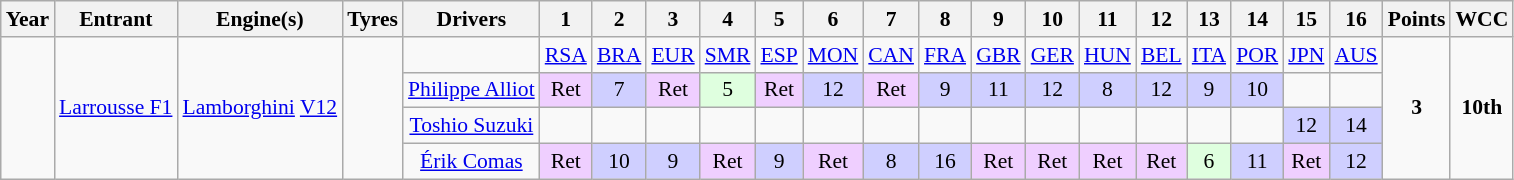<table class="wikitable" style="text-align:center; font-size:90%">
<tr>
<th>Year</th>
<th>Entrant</th>
<th>Engine(s)</th>
<th>Tyres</th>
<th>Drivers</th>
<th>1</th>
<th>2</th>
<th>3</th>
<th>4</th>
<th>5</th>
<th>6</th>
<th>7</th>
<th>8</th>
<th>9</th>
<th>10</th>
<th>11</th>
<th>12</th>
<th>13</th>
<th>14</th>
<th>15</th>
<th>16</th>
<th>Points</th>
<th>WCC</th>
</tr>
<tr>
<td rowspan="4"></td>
<td rowspan="4"><a href='#'>Larrousse F1</a></td>
<td rowspan="4"><a href='#'>Lamborghini</a> <a href='#'>V12</a></td>
<td rowspan="4"></td>
<td></td>
<td><a href='#'>RSA</a></td>
<td><a href='#'>BRA</a></td>
<td><a href='#'>EUR</a></td>
<td><a href='#'>SMR</a></td>
<td><a href='#'>ESP</a></td>
<td><a href='#'>MON</a></td>
<td><a href='#'>CAN</a></td>
<td><a href='#'>FRA</a></td>
<td><a href='#'>GBR</a></td>
<td><a href='#'>GER</a></td>
<td><a href='#'>HUN</a></td>
<td><a href='#'>BEL</a></td>
<td><a href='#'>ITA</a></td>
<td><a href='#'>POR</a></td>
<td><a href='#'>JPN</a></td>
<td><a href='#'>AUS</a></td>
<td rowspan="4"><strong>3</strong></td>
<td rowspan="4"><strong>10th</strong></td>
</tr>
<tr>
<td><a href='#'>Philippe Alliot</a></td>
<td style="background:#EFCFFF;">Ret</td>
<td style="background:#CFCFFF;">7</td>
<td style="background:#EFCFFF;">Ret</td>
<td style="background:#DFFFDF;">5</td>
<td style="background:#EFCFFF;">Ret</td>
<td style="background:#CFCFFF;">12</td>
<td style="background:#EFCFFF;">Ret</td>
<td style="background:#CFCFFF;">9</td>
<td style="background:#CFCFFF;">11</td>
<td style="background:#CFCFFF;">12</td>
<td style="background:#CFCFFF;">8</td>
<td style="background:#CFCFFF;">12</td>
<td style="background:#CFCFFF;">9</td>
<td style="background:#CFCFFF;">10</td>
<td></td>
<td></td>
</tr>
<tr>
<td><a href='#'>Toshio Suzuki</a></td>
<td></td>
<td></td>
<td></td>
<td></td>
<td></td>
<td></td>
<td></td>
<td></td>
<td></td>
<td></td>
<td></td>
<td></td>
<td></td>
<td></td>
<td style="background:#CFCFFF;">12</td>
<td style="background:#CFCFFF;">14</td>
</tr>
<tr>
<td><a href='#'>Érik Comas</a></td>
<td style="background:#EFCFFF;">Ret</td>
<td style="background:#CFCFFF;">10</td>
<td style="background:#CFCFFF;">9</td>
<td style="background:#EFCFFF;">Ret</td>
<td style="background:#CFCFFF;">9</td>
<td style="background:#EFCFFF;">Ret</td>
<td style="background:#CFCFFF;">8</td>
<td style="background:#CFCFFF;">16</td>
<td style="background:#EFCFFF;">Ret</td>
<td style="background:#EFCFFF;">Ret</td>
<td style="background:#EFCFFF;">Ret</td>
<td style="background:#EFCFFF;">Ret</td>
<td style="background:#DFFFDF;">6</td>
<td style="background:#CFCFFF;">11</td>
<td style="background:#EFCFFF;">Ret</td>
<td style="background:#CFCFFF;">12</td>
</tr>
</table>
